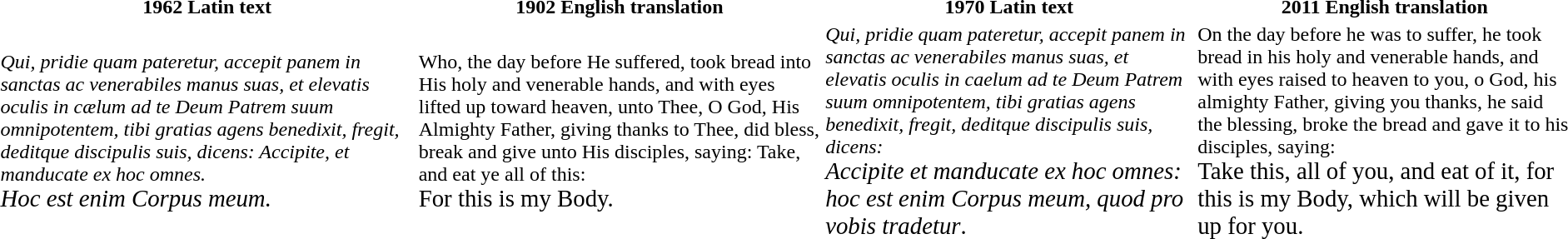<table>
<tr>
<th>1962 Latin text</th>
<th>1902 English translation</th>
<th>1970 Latin text</th>
<th>2011 English translation</th>
</tr>
<tr>
<td><em>Qui, pridie quam pateretur, accepit panem in sanctas ac venerabiles manus suas, et elevatis oculis in cælum ad te Deum Patrem suum omnipotentem, tibi gratias agens benedixit, fregit, deditque discipulis suis, dicens: Accipite, et manducate ex hoc omnes.</em><br><em><big>Hoc est enim Corpus meum.</big></em></td>
<td>Who, the day before He suffered, took bread into His holy and venerable hands, and with eyes lifted up toward heaven, unto Thee, O God, His Almighty Father, giving thanks to Thee, did bless, break and give unto His disciples, saying: Take, and eat ye all of this:<br><big>For this is my Body.</big></td>
<td><em>Qui, pridie quam pateretur, accepit panem in sanctas ac venerabiles manus suas, et elevatis oculis in caelum ad te Deum Patrem suum omnipotentem, tibi gratias agens benedixit, fregit, deditque discipulis suis, dicens:</em><br><big><em>Accipite et manducate ex hoc omnes:</em>
<em>hoc est enim Corpus meum,</em>
<em>quod pro vobis tradetur</em>.</big></td>
<td>On the day before he was to suffer, he took bread in his holy and venerable hands, and with eyes raised to heaven to you, o God, his almighty Father, giving you thanks, he said the blessing, broke the bread and gave it to his disciples, saying:<br><big>Take this, all of you, and eat of it,
for this is my Body,
which will be given up for you.</big></td>
</tr>
</table>
